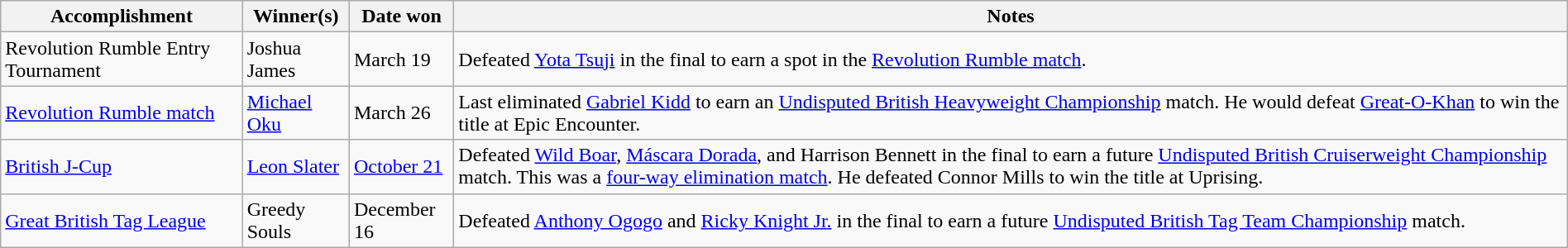<table class="wikitable" style="width:100%;">
<tr>
<th>Accomplishment</th>
<th>Winner(s)</th>
<th>Date won</th>
<th>Notes</th>
</tr>
<tr>
<td>Revolution Rumble Entry Tournament</td>
<td>Joshua James</td>
<td>March 19</td>
<td>Defeated <a href='#'>Yota Tsuji</a> in the final to earn a spot in the <a href='#'>Revolution Rumble match</a>.</td>
</tr>
<tr>
<td><a href='#'>Revolution Rumble match</a></td>
<td><a href='#'>Michael Oku</a></td>
<td>March 26</td>
<td>Last eliminated <a href='#'>Gabriel Kidd</a> to earn an <a href='#'>Undisputed British Heavyweight Championship</a> match. He would defeat <a href='#'>Great-O-Khan</a> to win the title at Epic Encounter.</td>
</tr>
<tr>
<td><a href='#'>British J-Cup</a></td>
<td><a href='#'>Leon Slater</a></td>
<td><a href='#'>October 21</a></td>
<td>Defeated <a href='#'>Wild Boar</a>, <a href='#'>Máscara Dorada</a>, and Harrison Bennett in the final to earn a future <a href='#'>Undisputed British Cruiserweight Championship</a> match. This was a <a href='#'>four-way elimination match</a>. He defeated Connor Mills to win the title at Uprising.</td>
</tr>
<tr>
<td><a href='#'>Great British Tag League</a></td>
<td>Greedy Souls<br></td>
<td>December 16</td>
<td>Defeated <a href='#'>Anthony Ogogo</a> and <a href='#'>Ricky Knight Jr.</a> in the final to earn a future <a href='#'>Undisputed British Tag Team Championship</a> match.</td>
</tr>
</table>
